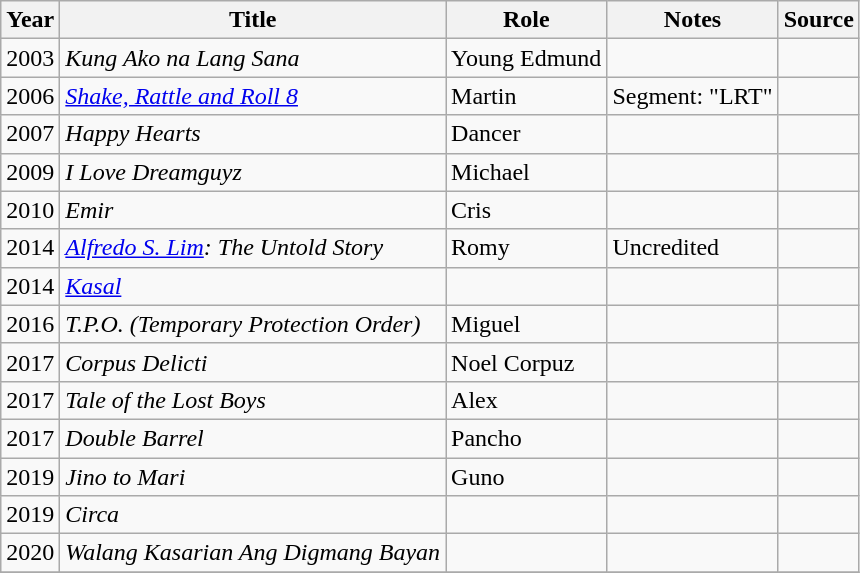<table class="wikitable sortable" >
<tr>
<th>Year</th>
<th>Title</th>
<th>Role</th>
<th class="unsortable">Notes </th>
<th class="unsortable">Source </th>
</tr>
<tr>
<td>2003</td>
<td><em>Kung Ako na Lang Sana </em></td>
<td>Young Edmund</td>
<td></td>
<td></td>
</tr>
<tr>
<td>2006</td>
<td><em><a href='#'>Shake, Rattle and Roll 8</a></em></td>
<td>Martin</td>
<td>Segment: "LRT"</td>
<td></td>
</tr>
<tr>
<td>2007</td>
<td><em>Happy Hearts</em></td>
<td>Dancer</td>
<td></td>
<td></td>
</tr>
<tr>
<td>2009</td>
<td><em>I Love Dreamguyz </em></td>
<td>Michael</td>
<td></td>
<td></td>
</tr>
<tr>
<td>2010</td>
<td><em>Emir</em></td>
<td>Cris</td>
<td></td>
<td></td>
</tr>
<tr>
<td>2014</td>
<td><em><a href='#'>Alfredo S. Lim</a>: The Untold Story </em></td>
<td>Romy</td>
<td>Uncredited</td>
<td></td>
</tr>
<tr>
<td>2014</td>
<td><em><a href='#'>Kasal</a></em></td>
<td></td>
<td></td>
<td></td>
</tr>
<tr>
<td>2016</td>
<td><em>T.P.O. (Temporary Protection Order)</em></td>
<td>Miguel</td>
<td></td>
<td></td>
</tr>
<tr>
<td>2017</td>
<td><em>Corpus Delicti</em></td>
<td>Noel Corpuz</td>
<td></td>
<td></td>
</tr>
<tr>
<td>2017</td>
<td><em>Tale of the Lost Boys</em></td>
<td>Alex</td>
<td></td>
<td></td>
</tr>
<tr>
<td>2017</td>
<td><em>Double Barrel</em></td>
<td>Pancho</td>
<td></td>
<td></td>
</tr>
<tr>
<td>2019</td>
<td><em>Jino to Mari</em></td>
<td>Guno</td>
<td></td>
<td></td>
</tr>
<tr>
<td>2019</td>
<td><em>Circa</em></td>
<td></td>
<td></td>
<td></td>
</tr>
<tr>
<td>2020</td>
<td><em>Walang Kasarian Ang Digmang Bayan</em></td>
<td></td>
<td></td>
<td></td>
</tr>
<tr>
</tr>
</table>
